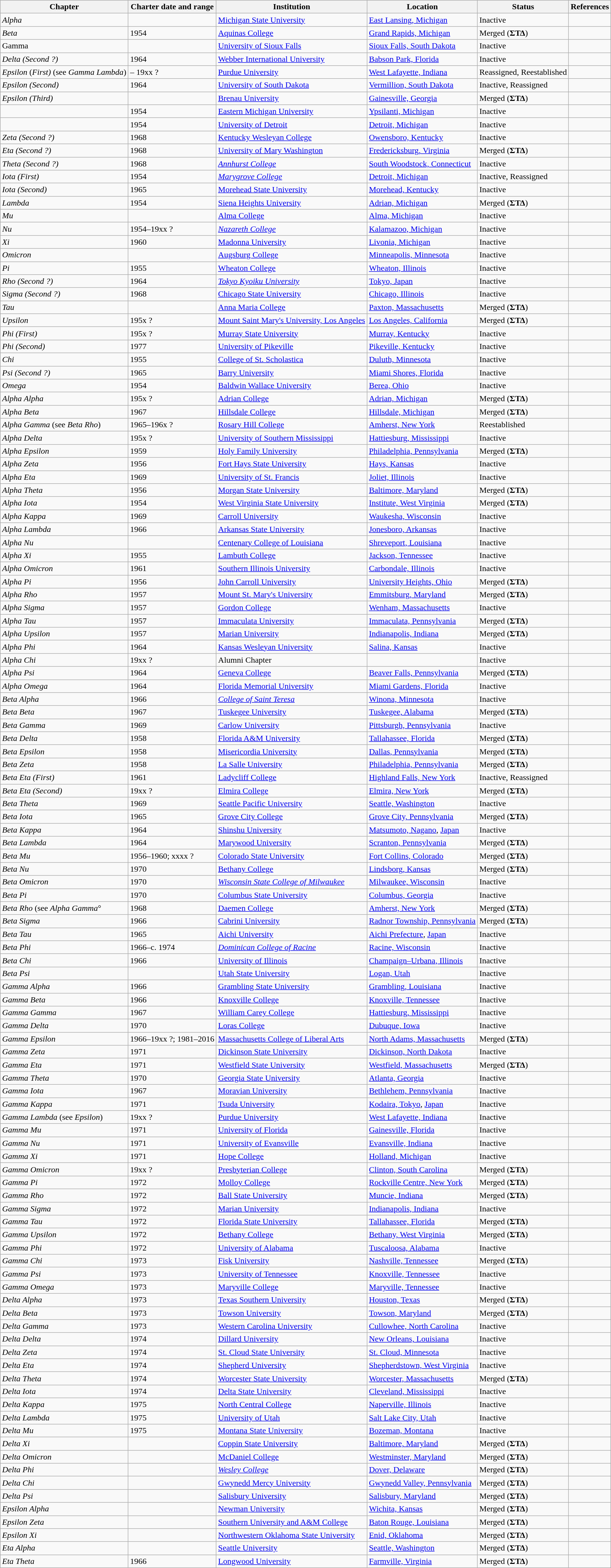<table class="wikitable sortable">
<tr>
<th>Chapter</th>
<th>Charter date and range</th>
<th>Institution</th>
<th>Location</th>
<th>Status</th>
<th>References</th>
</tr>
<tr>
<td><em>Alpha</em></td>
<td></td>
<td><a href='#'>Michigan State University</a></td>
<td><a href='#'>East Lansing, Michigan</a></td>
<td>Inactive</td>
<td></td>
</tr>
<tr>
<td><em>Beta</em></td>
<td>1954</td>
<td><a href='#'>Aquinas College</a></td>
<td><a href='#'>Grand Rapids, Michigan</a></td>
<td>Merged (<strong>ΣΤΔ</strong>)</td>
<td></td>
</tr>
<tr>
<td>Gamma</td>
<td></td>
<td><a href='#'>University of Sioux Falls</a></td>
<td><a href='#'>Sioux Falls, South Dakota</a></td>
<td>Inactive</td>
<td></td>
</tr>
<tr>
<td><em>Delta (Second ?)</em></td>
<td>1964</td>
<td><a href='#'>Webber International University</a></td>
<td><a href='#'>Babson Park, Florida</a></td>
<td>Inactive</td>
<td></td>
</tr>
<tr>
<td><em>Epsilon</em> (<em>First)</em> (see <em>Gamma Lambda</em>)</td>
<td> – 19xx ?</td>
<td><a href='#'>Purdue University</a></td>
<td><a href='#'>West Lafayette, Indiana</a></td>
<td>Reassigned, Reestablished</td>
<td></td>
</tr>
<tr>
<td><em>Epsilon (Second)</em></td>
<td>1964</td>
<td><a href='#'>University of South Dakota</a></td>
<td><a href='#'>Vermillion, South Dakota</a></td>
<td>Inactive, Reassigned</td>
<td></td>
</tr>
<tr>
<td><em>Epsilon (Third)</em></td>
<td></td>
<td><a href='#'>Brenau University</a></td>
<td><a href='#'>Gainesville, Georgia</a></td>
<td>Merged (<strong>ΣΤΔ</strong>)</td>
<td></td>
</tr>
<tr>
<td></td>
<td>1954</td>
<td><a href='#'>Eastern Michigan University</a></td>
<td><a href='#'>Ypsilanti, Michigan</a></td>
<td>Inactive</td>
<td></td>
</tr>
<tr>
<td></td>
<td>1954</td>
<td><a href='#'>University of Detroit</a></td>
<td><a href='#'>Detroit, Michigan</a></td>
<td>Inactive</td>
<td></td>
</tr>
<tr>
<td><em>Zeta (Second ?)</em></td>
<td>1968</td>
<td><a href='#'>Kentucky Wesleyan College</a></td>
<td><a href='#'>Owensboro, Kentucky</a></td>
<td>Inactive</td>
<td></td>
</tr>
<tr>
<td><em>Eta (Second ?)</em></td>
<td>1968</td>
<td><a href='#'>University of Mary Washington</a></td>
<td><a href='#'>Fredericksburg, Virginia</a></td>
<td>Merged (<strong>ΣΤΔ</strong>)</td>
<td></td>
</tr>
<tr>
<td><em>Theta (Second ?)</em></td>
<td>1968</td>
<td><em><a href='#'>Annhurst College</a></em></td>
<td><a href='#'>South Woodstock, Connecticut</a></td>
<td>Inactive</td>
<td></td>
</tr>
<tr>
<td><em>Iota (First)</em></td>
<td>1954</td>
<td><em><a href='#'>Marygrove College</a></em></td>
<td><a href='#'>Detroit, Michigan</a></td>
<td>Inactive, Reassigned</td>
<td></td>
</tr>
<tr>
<td><em>Iota (Second)</em></td>
<td>1965</td>
<td><a href='#'>Morehead State University</a></td>
<td><a href='#'>Morehead, Kentucky</a></td>
<td>Inactive</td>
<td></td>
</tr>
<tr>
<td><em>Lambda</em></td>
<td>1954</td>
<td><a href='#'>Siena Heights University</a></td>
<td><a href='#'>Adrian, Michigan</a></td>
<td>Merged (<strong>ΣΤΔ</strong>)</td>
<td></td>
</tr>
<tr>
<td><em>Mu</em></td>
<td></td>
<td><a href='#'>Alma College</a></td>
<td><a href='#'>Alma, Michigan</a></td>
<td>Inactive</td>
<td></td>
</tr>
<tr>
<td><em>Nu</em></td>
<td>1954–19xx ?</td>
<td><a href='#'><em>Nazareth College</em></a></td>
<td><a href='#'>Kalamazoo, Michigan</a></td>
<td>Inactive</td>
<td></td>
</tr>
<tr>
<td><em>Xi</em></td>
<td>1960</td>
<td><a href='#'>Madonna University</a></td>
<td><a href='#'>Livonia, Michigan</a></td>
<td>Inactive</td>
<td></td>
</tr>
<tr>
<td><em>Omicron</em></td>
<td></td>
<td><a href='#'>Augsburg College</a></td>
<td><a href='#'>Minneapolis, Minnesota</a></td>
<td>Inactive</td>
<td></td>
</tr>
<tr>
<td><em>Pi</em></td>
<td>1955</td>
<td><a href='#'>Wheaton College</a></td>
<td><a href='#'>Wheaton, Illinois</a></td>
<td>Inactive</td>
<td></td>
</tr>
<tr>
<td><em>Rho (Second ?)</em></td>
<td>1964</td>
<td><em><a href='#'>Tokyo Kyoiku University</a></em></td>
<td><a href='#'>Tokyo, Japan</a></td>
<td>Inactive</td>
<td></td>
</tr>
<tr>
<td><em>Sigma (Second ?)</em></td>
<td>1968</td>
<td><a href='#'>Chicago State University</a></td>
<td><a href='#'>Chicago, Illinois</a></td>
<td>Inactive</td>
<td></td>
</tr>
<tr>
<td><em>Tau</em></td>
<td></td>
<td><a href='#'>Anna Maria College</a></td>
<td><a href='#'>Paxton, Massachusetts</a></td>
<td>Merged (<strong>ΣΤΔ</strong>)</td>
<td></td>
</tr>
<tr>
<td><em>Upsilon</em></td>
<td>195x ?</td>
<td><a href='#'>Mount Saint Mary's University, Los Angeles</a></td>
<td><a href='#'>Los Angeles, California</a></td>
<td>Merged (<strong>ΣΤΔ</strong>)</td>
<td></td>
</tr>
<tr>
<td><em>Phi (First)</em></td>
<td>195x ?</td>
<td><a href='#'>Murray State University</a></td>
<td><a href='#'>Murray, Kentucky</a></td>
<td>Inactive</td>
<td></td>
</tr>
<tr>
<td><em>Phi (Second)</em></td>
<td>1977</td>
<td><a href='#'>University of Pikeville</a></td>
<td><a href='#'>Pikeville, Kentucky</a></td>
<td>Inactive</td>
<td></td>
</tr>
<tr>
<td><em>Chi</em></td>
<td>1955</td>
<td><a href='#'>College of St. Scholastica</a></td>
<td><a href='#'>Duluth, Minnesota</a></td>
<td>Inactive</td>
<td></td>
</tr>
<tr>
<td><em>Psi (Second ?)</em></td>
<td>1965</td>
<td><a href='#'>Barry University</a></td>
<td><a href='#'>Miami Shores, Florida</a></td>
<td>Inactive</td>
<td></td>
</tr>
<tr>
<td><em>Omega</em></td>
<td>1954</td>
<td><a href='#'>Baldwin Wallace University</a></td>
<td><a href='#'>Berea, Ohio</a></td>
<td>Inactive</td>
<td></td>
</tr>
<tr>
<td><em>Alpha Alpha</em></td>
<td>195x ?</td>
<td><a href='#'>Adrian College</a></td>
<td><a href='#'>Adrian, Michigan</a></td>
<td>Merged (<strong>ΣΤΔ</strong>)</td>
<td></td>
</tr>
<tr>
<td><em>Alpha Beta</em></td>
<td>1967</td>
<td><a href='#'>Hillsdale College</a></td>
<td><a href='#'>Hillsdale, Michigan</a></td>
<td>Merged (<strong>ΣΤΔ</strong>)</td>
<td></td>
</tr>
<tr>
<td><em>Alpha Gamma</em> (see <em>Beta Rho</em>)</td>
<td>1965–196x ?</td>
<td><a href='#'>Rosary Hill College</a></td>
<td><a href='#'>Amherst, New York</a></td>
<td>Reestablished</td>
<td></td>
</tr>
<tr>
<td><em>Alpha Delta</em></td>
<td>195x ?</td>
<td><a href='#'>University of Southern Mississippi</a></td>
<td><a href='#'>Hattiesburg, Mississippi</a></td>
<td>Inactive</td>
<td></td>
</tr>
<tr>
<td><em>Alpha Epsilon</em></td>
<td>1959</td>
<td><a href='#'>Holy Family University</a></td>
<td><a href='#'>Philadelphia, Pennsylvania</a></td>
<td>Merged (<strong>ΣΤΔ</strong>)</td>
<td></td>
</tr>
<tr>
<td><em>Alpha Zeta</em></td>
<td>1956</td>
<td><a href='#'>Fort Hays State University</a></td>
<td><a href='#'>Hays, Kansas</a></td>
<td>Inactive</td>
<td></td>
</tr>
<tr>
<td><em>Alpha Eta</em></td>
<td>1969</td>
<td><a href='#'>University of St. Francis</a></td>
<td><a href='#'>Joliet, Illinois</a></td>
<td>Inactive</td>
<td></td>
</tr>
<tr>
<td><em>Alpha Theta</em></td>
<td>1956</td>
<td><a href='#'>Morgan State University</a></td>
<td><a href='#'>Baltimore, Maryland</a></td>
<td>Merged (<strong>ΣΤΔ</strong>)</td>
<td></td>
</tr>
<tr>
<td><em>Alpha Iota</em></td>
<td>1954</td>
<td><a href='#'>West Virginia State University</a></td>
<td><a href='#'>Institute, West Virginia</a></td>
<td>Merged (<strong>ΣΤΔ</strong>)</td>
<td></td>
</tr>
<tr>
<td><em>Alpha Kappa</em></td>
<td>1969</td>
<td><a href='#'>Carroll University</a></td>
<td><a href='#'>Waukesha, Wisconsin</a></td>
<td>Inactive</td>
<td></td>
</tr>
<tr>
<td><em>Alpha Lambda</em></td>
<td>1966</td>
<td><a href='#'>Arkansas State University</a></td>
<td><a href='#'>Jonesboro, Arkansas</a></td>
<td>Inactive</td>
<td></td>
</tr>
<tr>
<td><em>Alpha Nu</em></td>
<td></td>
<td><a href='#'>Centenary College of Louisiana</a></td>
<td><a href='#'>Shreveport, Louisiana</a></td>
<td>Inactive</td>
<td></td>
</tr>
<tr>
<td><em>Alpha Xi</em></td>
<td>1955</td>
<td><a href='#'>Lambuth College</a></td>
<td><a href='#'>Jackson, Tennessee</a></td>
<td>Inactive</td>
<td></td>
</tr>
<tr>
<td><em>Alpha Omicron</em></td>
<td>1961</td>
<td><a href='#'>Southern Illinois University</a></td>
<td><a href='#'>Carbondale, Illinois</a></td>
<td>Inactive</td>
<td></td>
</tr>
<tr>
<td><em>Alpha Pi</em></td>
<td>1956</td>
<td><a href='#'>John Carroll University</a></td>
<td><a href='#'>University Heights, Ohio</a></td>
<td>Merged (<strong>ΣΤΔ</strong>)</td>
<td></td>
</tr>
<tr>
<td><em>Alpha Rho</em></td>
<td>1957</td>
<td><a href='#'>Mount St. Mary's University</a></td>
<td><a href='#'>Emmitsburg, Maryland</a></td>
<td>Merged (<strong>ΣΤΔ</strong>)</td>
<td></td>
</tr>
<tr>
<td><em>Alpha Sigma</em></td>
<td>1957</td>
<td><a href='#'>Gordon College</a></td>
<td><a href='#'>Wenham, Massachusetts</a></td>
<td>Inactive</td>
<td></td>
</tr>
<tr>
<td><em>Alpha Tau</em></td>
<td>1957</td>
<td><a href='#'>Immaculata University</a></td>
<td><a href='#'>Immaculata, Pennsylvania</a></td>
<td>Merged (<strong>ΣΤΔ</strong>)</td>
<td></td>
</tr>
<tr>
<td><em>Alpha Upsilon</em></td>
<td>1957</td>
<td><a href='#'>Marian University</a></td>
<td><a href='#'>Indianapolis, Indiana</a></td>
<td>Merged (<strong>ΣΤΔ</strong>)</td>
<td></td>
</tr>
<tr>
<td><em>Alpha Phi</em></td>
<td>1964</td>
<td><a href='#'>Kansas Wesleyan University</a></td>
<td><a href='#'>Salina, Kansas</a></td>
<td>Inactive</td>
<td></td>
</tr>
<tr>
<td><em>Alpha Chi</em></td>
<td>19xx ?</td>
<td>Alumni Chapter</td>
<td></td>
<td>Inactive</td>
<td></td>
</tr>
<tr>
<td><em>Alpha Psi</em></td>
<td>1964</td>
<td><a href='#'>Geneva College</a></td>
<td><a href='#'>Beaver Falls, Pennsylvania</a></td>
<td>Merged (<strong>ΣΤΔ</strong>)</td>
<td></td>
</tr>
<tr>
<td><em>Alpha Omega</em></td>
<td>1964</td>
<td><a href='#'>Florida Memorial University</a></td>
<td><a href='#'>Miami Gardens, Florida</a></td>
<td>Inactive</td>
<td></td>
</tr>
<tr>
<td><em>Beta Alpha</em></td>
<td>1966</td>
<td><em><a href='#'>College of Saint Teresa</a></em></td>
<td><a href='#'>Winona, Minnesota</a></td>
<td>Inactive</td>
<td></td>
</tr>
<tr>
<td><em>Beta Beta</em></td>
<td>1967</td>
<td><a href='#'>Tuskegee University</a></td>
<td><a href='#'>Tuskegee, Alabama</a></td>
<td>Merged (<strong>ΣΤΔ</strong>)</td>
<td></td>
</tr>
<tr>
<td><em>Beta Gamma</em></td>
<td>1969</td>
<td><a href='#'>Carlow University</a></td>
<td><a href='#'>Pittsburgh, Pennsylvania</a></td>
<td>Inactive</td>
<td></td>
</tr>
<tr>
<td><em>Beta Delta</em></td>
<td>1958</td>
<td><a href='#'>Florida A&M University</a></td>
<td><a href='#'>Tallahassee, Florida</a></td>
<td>Merged (<strong>ΣΤΔ</strong>)</td>
<td></td>
</tr>
<tr>
<td><em>Beta Epsilon</em></td>
<td>1958</td>
<td><a href='#'>Misericordia University</a></td>
<td><a href='#'>Dallas, Pennsylvania</a></td>
<td>Merged (<strong>ΣΤΔ</strong>)</td>
<td></td>
</tr>
<tr>
<td><em>Beta Zeta</em></td>
<td>1958</td>
<td><a href='#'>La Salle University</a></td>
<td><a href='#'>Philadelphia, Pennsylvania</a></td>
<td>Merged (<strong>ΣΤΔ</strong>)</td>
<td></td>
</tr>
<tr>
<td><em>Beta Eta (First)</em></td>
<td>1961</td>
<td><a href='#'>Ladycliff College</a></td>
<td><a href='#'>Highland Falls, New York</a></td>
<td>Inactive, Reassigned</td>
<td></td>
</tr>
<tr>
<td><em>Beta Eta (Second)</em></td>
<td>19xx ?</td>
<td><a href='#'>Elmira College</a></td>
<td><a href='#'>Elmira, New York</a></td>
<td>Merged (<strong>ΣΤΔ</strong>)</td>
<td></td>
</tr>
<tr>
<td><em>Beta Theta</em></td>
<td>1969</td>
<td><a href='#'>Seattle Pacific University</a></td>
<td><a href='#'>Seattle, Washington</a></td>
<td>Inactive</td>
<td></td>
</tr>
<tr>
<td><em>Beta Iota</em></td>
<td>1965</td>
<td><a href='#'>Grove City College</a></td>
<td><a href='#'>Grove City, Pennsylvania</a></td>
<td>Merged (<strong>ΣΤΔ</strong>)</td>
<td></td>
</tr>
<tr>
<td><em>Beta Kappa</em></td>
<td>1964</td>
<td><a href='#'>Shinshu University</a></td>
<td><a href='#'>Matsumoto, Nagano</a>, <a href='#'>Japan</a></td>
<td>Inactive</td>
<td></td>
</tr>
<tr>
<td><em>Beta Lambda</em></td>
<td>1964</td>
<td><a href='#'>Marywood University</a></td>
<td><a href='#'>Scranton, Pennsylvania</a></td>
<td>Merged (<strong>ΣΤΔ</strong>)</td>
<td></td>
</tr>
<tr>
<td><em>Beta Mu</em></td>
<td>1956–1960; xxxx ?</td>
<td><a href='#'>Colorado State University</a></td>
<td><a href='#'>Fort Collins, Colorado</a></td>
<td>Merged (<strong>ΣΤΔ</strong>)</td>
<td></td>
</tr>
<tr>
<td><em>Beta Nu</em></td>
<td>1970</td>
<td><a href='#'>Bethany College</a></td>
<td><a href='#'>Lindsborg, Kansas</a></td>
<td>Merged (<strong>ΣΤΔ</strong>)</td>
<td></td>
</tr>
<tr>
<td><em>Beta Omicron</em></td>
<td>1970</td>
<td><em><a href='#'>Wisconsin State College of Milwaukee</a></em></td>
<td><a href='#'>Milwaukee, Wisconsin</a></td>
<td>Inactive</td>
<td></td>
</tr>
<tr>
<td><em>Beta Pi</em></td>
<td>1970</td>
<td><a href='#'>Columbus State University</a></td>
<td><a href='#'>Columbus, Georgia</a></td>
<td>Inactive</td>
<td></td>
</tr>
<tr>
<td><em>Beta Rho</em> (see <em>Alpha Gamma</em>°</td>
<td>1968</td>
<td><a href='#'>Daemen College</a></td>
<td><a href='#'>Amherst, New York</a></td>
<td>Merged (<strong>ΣΤΔ</strong>)</td>
<td></td>
</tr>
<tr>
<td><em>Beta Sigma</em></td>
<td>1966</td>
<td><a href='#'>Cabrini University</a></td>
<td><a href='#'>Radnor Township, Pennsylvania</a></td>
<td>Merged (<strong>ΣΤΔ</strong>)</td>
<td></td>
</tr>
<tr>
<td><em>Beta Tau</em></td>
<td>1965</td>
<td><a href='#'>Aichi University</a></td>
<td><a href='#'>Aichi Prefecture</a>, <a href='#'>Japan</a></td>
<td>Inactive</td>
<td></td>
</tr>
<tr>
<td><em>Beta Phi</em></td>
<td>1966–c. 1974</td>
<td><em><a href='#'>Dominican College of Racine</a></em></td>
<td><a href='#'>Racine, Wisconsin</a></td>
<td>Inactive</td>
<td></td>
</tr>
<tr>
<td><em>Beta Chi</em></td>
<td>1966</td>
<td><a href='#'>University of Illinois</a></td>
<td><a href='#'>Champaign–Urbana, Illinois</a></td>
<td>Inactive</td>
<td></td>
</tr>
<tr>
<td><em>Beta Psi</em></td>
<td></td>
<td><a href='#'>Utah State University</a></td>
<td><a href='#'>Logan, Utah</a></td>
<td>Inactive</td>
<td></td>
</tr>
<tr>
<td><em>Gamma Alpha</em></td>
<td>1966</td>
<td><a href='#'>Grambling State University</a></td>
<td><a href='#'>Grambling, Louisiana</a></td>
<td>Inactive</td>
<td></td>
</tr>
<tr>
<td><em>Gamma Beta</em></td>
<td>1966</td>
<td><a href='#'>Knoxville College</a></td>
<td><a href='#'>Knoxville, Tennessee</a></td>
<td>Inactive</td>
<td></td>
</tr>
<tr>
<td><em>Gamma Gamma</em></td>
<td>1967</td>
<td><a href='#'>William Carey College</a></td>
<td><a href='#'>Hattiesburg, Mississippi</a></td>
<td>Inactive</td>
<td></td>
</tr>
<tr>
<td><em>Gamma Delta</em></td>
<td>1970</td>
<td><a href='#'>Loras College</a></td>
<td><a href='#'>Dubuque, Iowa</a></td>
<td>Inactive</td>
<td></td>
</tr>
<tr>
<td><em>Gamma Epsilon</em></td>
<td>1966–19xx ?; 1981–2016</td>
<td><a href='#'>Massachusetts College of Liberal Arts</a></td>
<td><a href='#'>North Adams, Massachusetts</a></td>
<td>Merged (<strong>ΣΤΔ</strong>)</td>
<td></td>
</tr>
<tr>
<td><em>Gamma Zeta</em></td>
<td>1971</td>
<td><a href='#'>Dickinson State University</a></td>
<td><a href='#'>Dickinson, North Dakota</a></td>
<td>Inactive</td>
<td></td>
</tr>
<tr>
<td><em>Gamma Eta</em></td>
<td>1971</td>
<td><a href='#'>Westfield State University</a></td>
<td><a href='#'>Westfield, Massachusetts</a></td>
<td>Merged (<strong>ΣΤΔ</strong>)</td>
<td></td>
</tr>
<tr>
<td><em>Gamma Theta</em></td>
<td>1970</td>
<td><a href='#'>Georgia State University</a></td>
<td><a href='#'>Atlanta, Georgia</a></td>
<td>Inactive</td>
<td></td>
</tr>
<tr>
<td><em>Gamma Iota</em></td>
<td>1967</td>
<td><a href='#'>Moravian University</a></td>
<td><a href='#'>Bethlehem, Pennsylvania</a></td>
<td>Inactive</td>
<td></td>
</tr>
<tr>
<td><em>Gamma Kappa</em></td>
<td>1971</td>
<td><a href='#'>Tsuda University</a></td>
<td><a href='#'>Kodaira, Tokyo</a>, <a href='#'>Japan</a></td>
<td>Inactive</td>
<td></td>
</tr>
<tr>
<td><em>Gamma Lambda</em> (see <em>Epsilon</em>)</td>
<td>19xx ?</td>
<td><a href='#'>Purdue University</a></td>
<td><a href='#'>West Lafayette, Indiana</a></td>
<td>Inactive</td>
<td></td>
</tr>
<tr>
<td><em>Gamma Mu</em></td>
<td>1971</td>
<td><a href='#'>University of Florida</a></td>
<td><a href='#'>Gainesville, Florida</a></td>
<td>Inactive</td>
<td></td>
</tr>
<tr>
<td><em>Gamma Nu</em></td>
<td>1971</td>
<td><a href='#'>University of Evansville</a></td>
<td><a href='#'>Evansville, Indiana</a></td>
<td>Inactive</td>
<td></td>
</tr>
<tr>
<td><em>Gamma Xi</em></td>
<td>1971</td>
<td><a href='#'>Hope College</a></td>
<td><a href='#'>Holland, Michigan</a></td>
<td>Inactive</td>
<td></td>
</tr>
<tr>
<td><em>Gamma Omicron</em></td>
<td>19xx ?</td>
<td><a href='#'>Presbyterian College</a></td>
<td><a href='#'>Clinton, South Carolina</a></td>
<td>Merged (<strong>ΣΤΔ</strong>)</td>
<td></td>
</tr>
<tr>
<td><em>Gamma Pi</em></td>
<td>1972</td>
<td><a href='#'>Molloy College</a></td>
<td><a href='#'>Rockville Centre, New York</a></td>
<td>Merged (<strong>ΣΤΔ</strong>)</td>
<td></td>
</tr>
<tr>
<td><em>Gamma Rho</em></td>
<td>1972</td>
<td><a href='#'>Ball State University</a></td>
<td><a href='#'>Muncie, Indiana</a></td>
<td>Merged (<strong>ΣΤΔ</strong>)</td>
<td></td>
</tr>
<tr>
<td><em>Gamma Sigma</em></td>
<td>1972</td>
<td><a href='#'>Marian University</a></td>
<td><a href='#'>Indianapolis, Indiana</a></td>
<td>Inactive</td>
<td></td>
</tr>
<tr>
<td><em>Gamma Tau</em></td>
<td>1972</td>
<td><a href='#'>Florida State University</a></td>
<td><a href='#'>Tallahassee, Florida</a></td>
<td>Merged (<strong>ΣΤΔ</strong>)</td>
<td></td>
</tr>
<tr>
<td><em>Gamma Upsilon</em></td>
<td>1972</td>
<td><a href='#'>Bethany College</a></td>
<td><a href='#'>Bethany, West Virginia</a></td>
<td>Merged (<strong>ΣΤΔ</strong>)</td>
<td></td>
</tr>
<tr>
<td><em>Gamma Phi</em></td>
<td>1972</td>
<td><a href='#'>University of Alabama</a></td>
<td><a href='#'>Tuscaloosa, Alabama</a></td>
<td>Inactive</td>
<td></td>
</tr>
<tr>
<td><em>Gamma Chi</em></td>
<td>1973</td>
<td><a href='#'>Fisk University</a></td>
<td><a href='#'>Nashville, Tennessee</a></td>
<td>Merged (<strong>ΣΤΔ</strong>)</td>
<td></td>
</tr>
<tr>
<td><em>Gamma Psi</em></td>
<td>1973</td>
<td><a href='#'>University of Tennessee</a></td>
<td><a href='#'>Knoxville, Tennessee</a></td>
<td>Inactive</td>
<td></td>
</tr>
<tr>
<td><em>Gamma Omega</em></td>
<td>1973</td>
<td><a href='#'>Maryville College</a></td>
<td><a href='#'>Maryville, Tennessee</a></td>
<td>Inactive</td>
<td></td>
</tr>
<tr>
<td><em>Delta Alpha</em></td>
<td>1973</td>
<td><a href='#'>Texas Southern University</a></td>
<td><a href='#'>Houston, Texas</a></td>
<td>Merged (<strong>ΣΤΔ</strong>)</td>
<td></td>
</tr>
<tr>
<td><em>Delta Beta</em></td>
<td>1973</td>
<td><a href='#'>Towson University</a></td>
<td><a href='#'>Towson, Maryland</a></td>
<td>Merged (<strong>ΣΤΔ</strong>)</td>
<td></td>
</tr>
<tr>
<td><em>Delta Gamma</em></td>
<td>1973</td>
<td><a href='#'>Western Carolina University</a></td>
<td><a href='#'>Cullowhee, North Carolina</a></td>
<td>Inactive</td>
<td></td>
</tr>
<tr>
<td><em>Delta Delta</em></td>
<td>1974</td>
<td><a href='#'>Dillard University</a></td>
<td><a href='#'>New Orleans, Louisiana</a></td>
<td>Inactive</td>
<td></td>
</tr>
<tr>
<td><em>Delta Zeta</em></td>
<td>1974</td>
<td><a href='#'>St. Cloud State University</a></td>
<td><a href='#'>St. Cloud, Minnesota</a></td>
<td>Inactive</td>
<td></td>
</tr>
<tr>
<td><em>Delta Eta</em></td>
<td>1974</td>
<td><a href='#'>Shepherd University</a></td>
<td><a href='#'>Shepherdstown, West Virginia</a></td>
<td>Inactive</td>
<td></td>
</tr>
<tr>
<td><em>Delta Theta</em></td>
<td>1974</td>
<td><a href='#'>Worcester State University</a></td>
<td><a href='#'>Worcester, Massachusetts</a></td>
<td>Merged (<strong>ΣΤΔ</strong>)</td>
<td></td>
</tr>
<tr>
<td><em>Delta Iota</em></td>
<td>1974</td>
<td><a href='#'>Delta State University</a></td>
<td><a href='#'>Cleveland, Mississippi</a></td>
<td>Inactive</td>
<td></td>
</tr>
<tr>
<td><em>Delta Kappa</em></td>
<td>1975</td>
<td><a href='#'>North Central College</a></td>
<td><a href='#'>Naperville, Illinois</a></td>
<td>Inactive</td>
<td></td>
</tr>
<tr>
<td><em>Delta Lambda</em></td>
<td>1975</td>
<td><a href='#'>University of Utah</a></td>
<td><a href='#'>Salt Lake City, Utah</a></td>
<td>Inactive</td>
<td></td>
</tr>
<tr>
<td><em>Delta Mu</em></td>
<td>1975</td>
<td><a href='#'>Montana State University</a></td>
<td><a href='#'>Bozeman, Montana</a></td>
<td>Inactive</td>
<td></td>
</tr>
<tr>
<td><em>Delta Xi</em></td>
<td></td>
<td><a href='#'>Coppin State University</a></td>
<td><a href='#'>Baltimore, Maryland</a></td>
<td>Merged (<strong>ΣΤΔ</strong>)</td>
<td></td>
</tr>
<tr>
<td><em>Delta Omicron</em></td>
<td></td>
<td><a href='#'>McDaniel College</a></td>
<td><a href='#'>Westminster, Maryland</a></td>
<td>Merged (<strong>ΣΤΔ</strong>)</td>
<td></td>
</tr>
<tr>
<td><em>Delta Phi</em></td>
<td></td>
<td><a href='#'><em>Wesley College</em></a></td>
<td><a href='#'>Dover, Delaware</a></td>
<td>Merged (<strong>ΣΤΔ</strong>)</td>
<td></td>
</tr>
<tr>
<td><em>Delta Chi</em></td>
<td></td>
<td><a href='#'>Gwynedd Mercy University</a></td>
<td><a href='#'>Gwynedd Valley, Pennsylvania</a></td>
<td>Merged (<strong>ΣΤΔ</strong>)</td>
<td></td>
</tr>
<tr>
<td><em>Delta Psi</em></td>
<td></td>
<td><a href='#'>Salisbury University</a></td>
<td><a href='#'>Salisbury, Maryland</a></td>
<td>Merged (<strong>ΣΤΔ</strong>)</td>
<td></td>
</tr>
<tr>
<td><em>Epsilon Alpha</em></td>
<td></td>
<td><a href='#'>Newman University</a></td>
<td><a href='#'>Wichita, Kansas</a></td>
<td>Merged (<strong>ΣΤΔ</strong>)</td>
<td></td>
</tr>
<tr>
<td><em>Epsilon Zeta</em></td>
<td></td>
<td><a href='#'>Southern University and A&M College</a></td>
<td><a href='#'>Baton Rouge, Louisiana</a></td>
<td>Merged (<strong>ΣΤΔ</strong>)</td>
<td></td>
</tr>
<tr>
<td><em>Epsilon Xi</em></td>
<td></td>
<td><a href='#'>Northwestern Oklahoma State University</a></td>
<td><a href='#'>Enid, Oklahoma</a></td>
<td>Merged (<strong>ΣΤΔ</strong>)</td>
<td></td>
</tr>
<tr>
<td><em>Eta Alpha</em></td>
<td></td>
<td><a href='#'>Seattle University</a></td>
<td><a href='#'>Seattle, Washington</a></td>
<td>Merged (<strong>ΣΤΔ</strong>)</td>
<td></td>
</tr>
<tr>
<td><em>Eta Theta</em></td>
<td>1966</td>
<td><a href='#'>Longwood University</a></td>
<td><a href='#'>Farmville, Virginia</a></td>
<td>Merged (<strong>ΣΤΔ</strong>)</td>
<td></td>
</tr>
</table>
